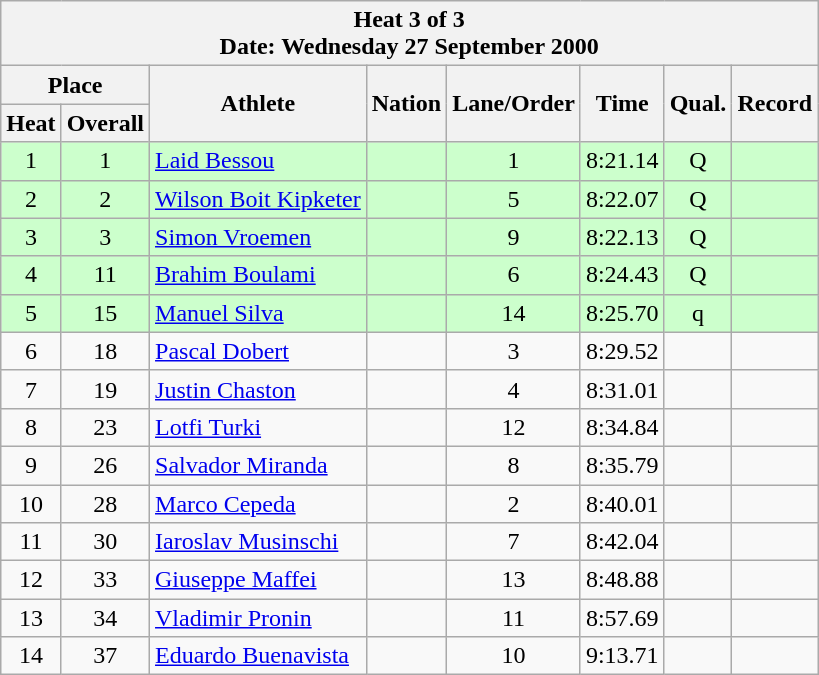<table class="wikitable sortable">
<tr>
<th colspan=8>Heat 3 of 3 <br> Date: Wednesday 27 September 2000 <br></th>
</tr>
<tr>
<th colspan=2>Place</th>
<th rowspan=2>Athlete</th>
<th rowspan=2>Nation</th>
<th rowspan=2>Lane/Order</th>
<th rowspan=2>Time</th>
<th rowspan=2>Qual.</th>
<th rowspan=2>Record</th>
</tr>
<tr>
<th>Heat</th>
<th>Overall</th>
</tr>
<tr style="background:#ccffcc;">
<td align="center">1</td>
<td align="center">1</td>
<td align="left"><a href='#'>Laid Bessou</a></td>
<td align="left"></td>
<td align="center">1</td>
<td align="center">8:21.14</td>
<td align="center">Q</td>
<td align="center"></td>
</tr>
<tr style="background:#ccffcc;">
<td align="center">2</td>
<td align="center">2</td>
<td align="left"><a href='#'>Wilson Boit Kipketer</a></td>
<td align="left"></td>
<td align="center">5</td>
<td align="center">8:22.07</td>
<td align="center">Q</td>
<td align="center"></td>
</tr>
<tr style="background:#ccffcc;">
<td align="center">3</td>
<td align="center">3</td>
<td align="left"><a href='#'>Simon Vroemen</a></td>
<td align="left"></td>
<td align="center">9</td>
<td align="center">8:22.13</td>
<td align="center">Q</td>
<td align="center"></td>
</tr>
<tr style="background:#ccffcc;">
<td align="center">4</td>
<td align="center">11</td>
<td align="left"><a href='#'>Brahim Boulami</a></td>
<td align="left"></td>
<td align="center">6</td>
<td align="center">8:24.43</td>
<td align="center">Q</td>
<td align="center"></td>
</tr>
<tr style="background:#ccffcc;">
<td align="center">5</td>
<td align="center">15</td>
<td align="left"><a href='#'>Manuel Silva</a></td>
<td align="left"></td>
<td align="center">14</td>
<td align="center">8:25.70</td>
<td align="center">q</td>
<td align="center"></td>
</tr>
<tr>
<td align="center">6</td>
<td align="center">18</td>
<td align="left"><a href='#'>Pascal Dobert</a></td>
<td align="left"></td>
<td align="center">3</td>
<td align="center">8:29.52</td>
<td align="center"></td>
<td align="center"></td>
</tr>
<tr>
<td align="center">7</td>
<td align="center">19</td>
<td align="left"><a href='#'>Justin Chaston</a></td>
<td align="left"></td>
<td align="center">4</td>
<td align="center">8:31.01</td>
<td align="center"></td>
<td align="center"></td>
</tr>
<tr>
<td align="center">8</td>
<td align="center">23</td>
<td align="left"><a href='#'>Lotfi Turki</a></td>
<td align="left"></td>
<td align="center">12</td>
<td align="center">8:34.84</td>
<td align="center"></td>
<td align="center"></td>
</tr>
<tr>
<td align="center">9</td>
<td align="center">26</td>
<td align="left"><a href='#'>Salvador Miranda</a></td>
<td align="left"></td>
<td align="center">8</td>
<td align="center">8:35.79</td>
<td align="center"></td>
<td align="center"></td>
</tr>
<tr>
<td align="center">10</td>
<td align="center">28</td>
<td align="left"><a href='#'>Marco Cepeda</a></td>
<td align="left"></td>
<td align="center">2</td>
<td align="center">8:40.01</td>
<td align="center"></td>
<td align="center"></td>
</tr>
<tr>
<td align="center">11</td>
<td align="center">30</td>
<td align="left"><a href='#'>Iaroslav Musinschi</a></td>
<td align="left"></td>
<td align="center">7</td>
<td align="center">8:42.04</td>
<td align="center"></td>
<td align="center"></td>
</tr>
<tr>
<td align="center">12</td>
<td align="center">33</td>
<td align="left"><a href='#'>Giuseppe Maffei</a></td>
<td align="left"></td>
<td align="center">13</td>
<td align="center">8:48.88</td>
<td align="center"></td>
<td align="center"></td>
</tr>
<tr>
<td align="center">13</td>
<td align="center">34</td>
<td align="left"><a href='#'>Vladimir Pronin</a></td>
<td align="left"></td>
<td align="center">11</td>
<td align="center">8:57.69</td>
<td align="center"></td>
<td align="center"></td>
</tr>
<tr>
<td align="center">14</td>
<td align="center">37</td>
<td align="left"><a href='#'>Eduardo Buenavista</a></td>
<td align="left"></td>
<td align="center">10</td>
<td align="center">9:13.71</td>
<td align="center"></td>
<td align="center"></td>
</tr>
</table>
